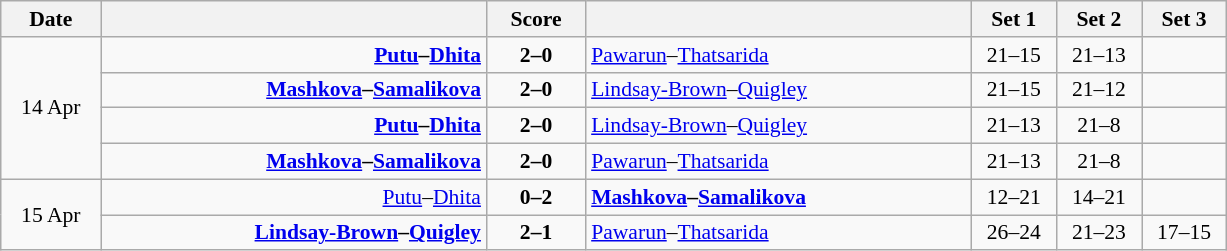<table class="wikitable" style="text-align: center; font-size:90% ">
<tr>
<th width="60">Date</th>
<th align="right" width="250"></th>
<th width="60">Score</th>
<th align="left" width="250"></th>
<th width="50">Set 1</th>
<th width="50">Set 2</th>
<th width="50">Set 3</th>
</tr>
<tr>
<td rowspan=4>14 Apr</td>
<td align=right><strong><a href='#'>Putu</a>–<a href='#'>Dhita</a> </strong></td>
<td align=center><strong>2–0</strong></td>
<td align=left> <a href='#'>Pawarun</a>–<a href='#'>Thatsarida</a></td>
<td>21–15</td>
<td>21–13</td>
<td></td>
</tr>
<tr>
<td align=right><strong><a href='#'>Mashkova</a>–<a href='#'>Samalikova</a> </strong></td>
<td align=center><strong>2–0</strong></td>
<td align=left> <a href='#'>Lindsay-Brown</a>–<a href='#'>Quigley</a></td>
<td>21–15</td>
<td>21–12</td>
<td></td>
</tr>
<tr>
<td align=right><strong><a href='#'>Putu</a>–<a href='#'>Dhita</a> </strong></td>
<td align=center><strong>2–0</strong></td>
<td align=left> <a href='#'>Lindsay-Brown</a>–<a href='#'>Quigley</a></td>
<td>21–13</td>
<td>21–8</td>
<td></td>
</tr>
<tr>
<td align=right><strong><a href='#'>Mashkova</a>–<a href='#'>Samalikova</a> </strong></td>
<td align=center><strong>2–0</strong></td>
<td align=left> <a href='#'>Pawarun</a>–<a href='#'>Thatsarida</a></td>
<td>21–13</td>
<td>21–8</td>
<td></td>
</tr>
<tr>
<td rowspan=2>15 Apr</td>
<td align=right><a href='#'>Putu</a>–<a href='#'>Dhita</a> </td>
<td align=center><strong>0–2</strong></td>
<td align=left><strong> <a href='#'>Mashkova</a>–<a href='#'>Samalikova</a></strong></td>
<td>12–21</td>
<td>14–21</td>
<td></td>
</tr>
<tr>
<td align=right><strong><a href='#'>Lindsay-Brown</a>–<a href='#'>Quigley</a> </strong></td>
<td align=center><strong>2–1</strong></td>
<td align=left> <a href='#'>Pawarun</a>–<a href='#'>Thatsarida</a></td>
<td>26–24</td>
<td>21–23</td>
<td>17–15</td>
</tr>
</table>
